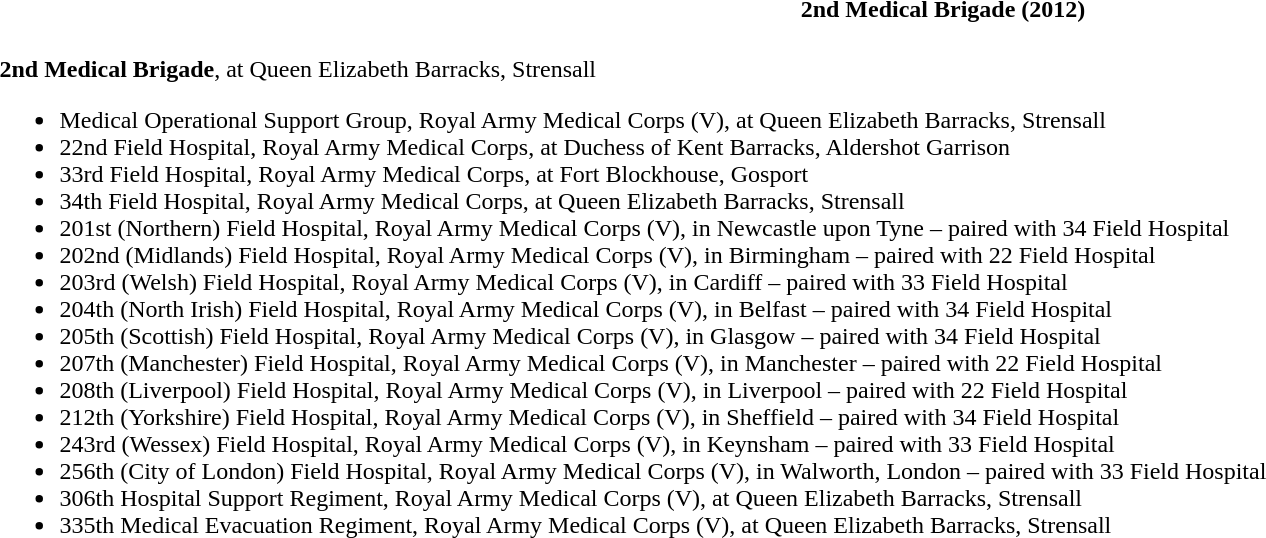<table class="toccolours collapsible collapsed" style="width:100%; background:transparent;">
<tr>
<th colspan=><strong>2nd Medical Brigade (2012)</strong></th>
</tr>
<tr>
<td colspan="2"><br><strong>2nd Medical Brigade</strong>, at Queen Elizabeth Barracks, Strensall<ul><li>Medical Operational Support Group, Royal Army Medical Corps (V), at Queen Elizabeth Barracks, Strensall</li><li>22nd Field Hospital, Royal Army Medical Corps, at Duchess of Kent Barracks, Aldershot Garrison</li><li>33rd Field Hospital, Royal Army Medical Corps, at Fort Blockhouse, Gosport</li><li>34th Field Hospital, Royal Army Medical Corps, at Queen Elizabeth Barracks, Strensall</li><li>201st (Northern) Field Hospital, Royal Army Medical Corps (V), in Newcastle upon Tyne – paired with 34 Field Hospital</li><li>202nd (Midlands) Field Hospital, Royal Army Medical Corps (V), in Birmingham – paired with 22 Field Hospital</li><li>203rd (Welsh) Field Hospital, Royal Army Medical Corps (V), in Cardiff – paired with 33 Field Hospital</li><li>204th (North Irish) Field Hospital, Royal Army Medical Corps (V), in Belfast – paired with 34 Field Hospital</li><li>205th (Scottish) Field Hospital, Royal Army Medical Corps (V), in Glasgow – paired with 34 Field Hospital</li><li>207th (Manchester) Field Hospital, Royal Army Medical Corps (V), in Manchester – paired with 22 Field Hospital</li><li>208th (Liverpool) Field Hospital, Royal Army Medical Corps (V), in Liverpool – paired with 22 Field Hospital</li><li>212th (Yorkshire) Field Hospital, Royal Army Medical Corps (V), in Sheffield – paired with 34 Field Hospital</li><li>243rd (Wessex) Field Hospital, Royal Army Medical Corps (V), in Keynsham – paired with 33 Field Hospital</li><li>256th (City of London) Field Hospital, Royal Army Medical Corps (V), in Walworth, London – paired with 33 Field Hospital</li><li>306th Hospital Support Regiment, Royal Army Medical Corps (V), at Queen Elizabeth Barracks, Strensall</li><li>335th Medical Evacuation Regiment, Royal Army Medical Corps (V), at Queen Elizabeth Barracks, Strensall</li></ul></td>
</tr>
</table>
